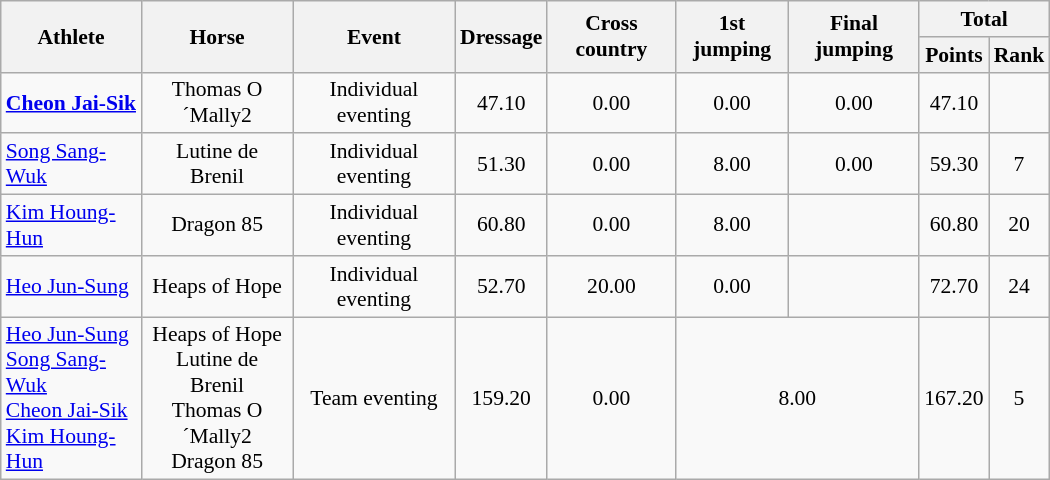<table class="wikitable" style="width:700px; font-size:90%; text-align:center;">
<tr>
<th rowspan=2>Athlete</th>
<th rowspan=2>Horse</th>
<th rowspan=2>Event</th>
<th rowspan=2>Dressage</th>
<th rowspan=2>Cross country</th>
<th rowspan=2>1st jumping</th>
<th rowspan=2>Final jumping</th>
<th colspan=2>Total</th>
</tr>
<tr>
<th>Points</th>
<th>Rank</th>
</tr>
<tr>
<td align=left><strong><a href='#'>Cheon Jai-Sik</a></strong></td>
<td>Thomas O´Mally2</td>
<td>Individual eventing</td>
<td>47.10</td>
<td>0.00</td>
<td>0.00</td>
<td>0.00</td>
<td>47.10</td>
<td></td>
</tr>
<tr>
<td align=left><a href='#'>Song Sang-Wuk</a></td>
<td>Lutine de Brenil</td>
<td>Individual eventing</td>
<td>51.30</td>
<td>0.00</td>
<td>8.00</td>
<td>0.00</td>
<td>59.30</td>
<td>7</td>
</tr>
<tr>
<td align=left><a href='#'>Kim Houng-Hun</a></td>
<td>Dragon 85</td>
<td>Individual eventing</td>
<td>60.80</td>
<td>0.00</td>
<td>8.00</td>
<td></td>
<td>60.80</td>
<td>20</td>
</tr>
<tr>
<td align=left><a href='#'>Heo Jun-Sung</a></td>
<td>Heaps of Hope</td>
<td>Individual eventing</td>
<td>52.70</td>
<td>20.00</td>
<td>0.00</td>
<td></td>
<td>72.70</td>
<td>24</td>
</tr>
<tr>
<td align=left><a href='#'>Heo Jun-Sung</a> <br> <a href='#'>Song Sang-Wuk</a> <br> <a href='#'>Cheon Jai-Sik</a> <br> <a href='#'>Kim Houng-Hun</a></td>
<td>Heaps of Hope <br> Lutine de Brenil <br> Thomas O´Mally2 <br> Dragon 85</td>
<td>Team eventing</td>
<td>159.20</td>
<td>0.00</td>
<td colspan=2>8.00</td>
<td>167.20</td>
<td>5</td>
</tr>
</table>
